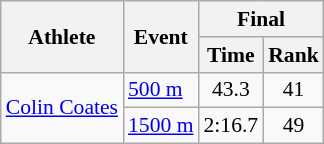<table class="wikitable" style="font-size:90%">
<tr>
<th rowspan="2">Athlete</th>
<th rowspan="2">Event</th>
<th colspan="2">Final</th>
</tr>
<tr>
<th>Time</th>
<th>Rank</th>
</tr>
<tr align="center">
<td align="left" rowspan=2><a href='#'>Colin Coates</a></td>
<td align="left"><a href='#'>500 m</a></td>
<td>43.3</td>
<td>41</td>
</tr>
<tr align="center">
<td align="left"><a href='#'>1500 m</a></td>
<td>2:16.7</td>
<td>49</td>
</tr>
</table>
